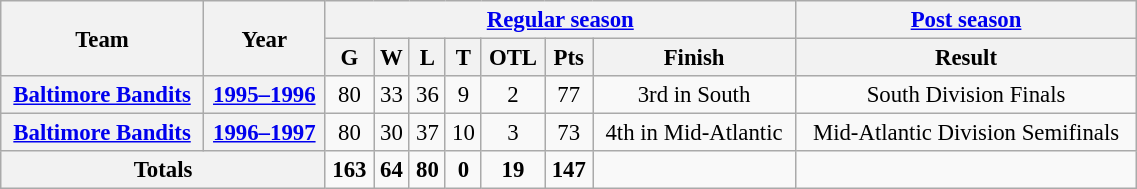<table class="wikitable" style="font-size: 95%; text-align:center; width:60%;">
<tr>
<th rowspan="2">Team</th>
<th rowspan="2">Year</th>
<th colspan="7"><a href='#'>Regular season</a></th>
<th colspan="1"><a href='#'>Post season</a></th>
</tr>
<tr>
<th>G</th>
<th>W</th>
<th>L</th>
<th>T</th>
<th>OTL</th>
<th>Pts</th>
<th>Finish</th>
<th>Result</th>
</tr>
<tr>
<th><a href='#'>Baltimore Bandits</a></th>
<th><a href='#'>1995–1996</a></th>
<td>80</td>
<td>33</td>
<td>36</td>
<td>9</td>
<td>2</td>
<td>77</td>
<td>3rd in South</td>
<td>South Division Finals</td>
</tr>
<tr>
<th><a href='#'>Baltimore Bandits</a></th>
<th><a href='#'>1996–1997</a></th>
<td>80</td>
<td>30</td>
<td>37</td>
<td>10</td>
<td>3</td>
<td>73</td>
<td>4th in Mid-Atlantic</td>
<td>Mid-Atlantic Division Semifinals</td>
</tr>
<tr>
<th colspan="2">Totals</th>
<td><strong>163</strong></td>
<td><strong>64</strong></td>
<td><strong>80</strong></td>
<td><strong>0</strong></td>
<td><strong>19</strong></td>
<td><strong>147</strong></td>
<td></td>
<td></td>
</tr>
</table>
